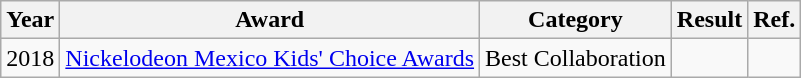<table class="wikitable plainrowheaders">
<tr>
<th>Year</th>
<th>Award</th>
<th>Category</th>
<th>Result</th>
<th>Ref.</th>
</tr>
<tr>
<td align="center">2018</td>
<td align="center"><a href='#'>Nickelodeon Mexico Kids' Choice Awards</a></td>
<td align="center">Best Collaboration</td>
<td></td>
<td></td>
</tr>
</table>
